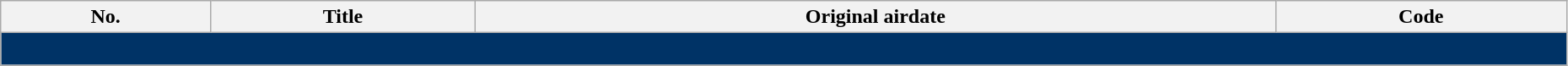<table class="wikitable plainrowheaders" style="width:98%;">
<tr>
<th>No.</th>
<th>Title</th>
<th>Original airdate</th>
<th>Code</th>
</tr>
<tr>
<td colspan="4" style="background:#036;"><br>






</td>
</tr>
</table>
